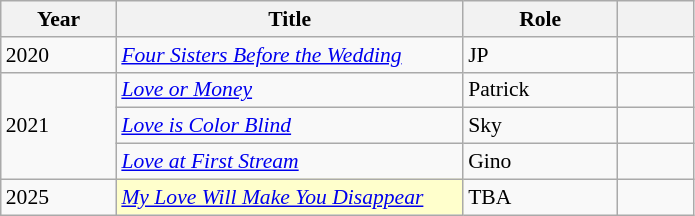<table class="wikitable sortable" style="font-size:90%">
<tr>
<th scope="col" width="15%">Year</th>
<th scope="col" width="45%">Title</th>
<th scope="col" width="20%">Role</th>
<th scope="col" width="10%"></th>
</tr>
<tr>
<td>2020</td>
<td><em><a href='#'>Four Sisters Before the Wedding</a></em></td>
<td>JP</td>
<td align="center"></td>
</tr>
<tr>
<td rowspan="3">2021</td>
<td><em><a href='#'>Love or Money</a></em></td>
<td>Patrick</td>
<td align="center"></td>
</tr>
<tr>
<td><em><a href='#'>Love is Color Blind</a></em></td>
<td>Sky</td>
<td align="center"></td>
</tr>
<tr>
<td><em><a href='#'>Love at First Stream</a></em></td>
<td>Gino</td>
<td align="center"></td>
</tr>
<tr>
<td>2025</td>
<td scope="row" style="background:#ffc;"><em><a href='#'>My Love Will Make You Disappear</a></em></td>
<td>TBA</td>
<td align="center"></td>
</tr>
</table>
